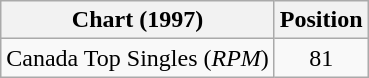<table class="wikitable sortable">
<tr>
<th>Chart (1997)</th>
<th>Position</th>
</tr>
<tr>
<td align="left">Canada Top Singles (<em>RPM</em>)</td>
<td align="center">81</td>
</tr>
</table>
